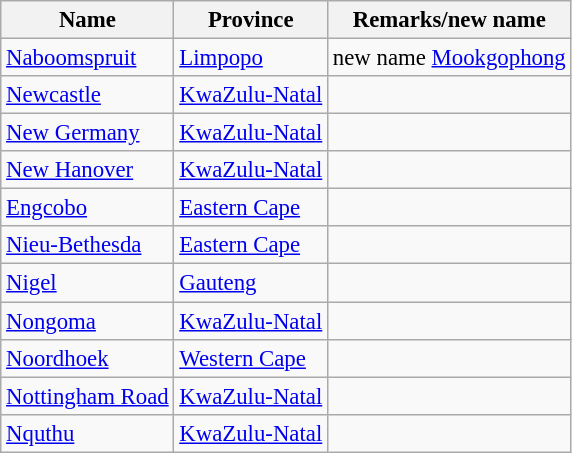<table class="wikitable sortable" style="font-size: 95%;">
<tr>
<th>Name</th>
<th>Province</th>
<th>Remarks/new name</th>
</tr>
<tr>
<td><a href='#'>Naboomspruit</a></td>
<td><a href='#'>Limpopo</a></td>
<td>new name <a href='#'>Mookgophong</a></td>
</tr>
<tr>
<td><a href='#'>Newcastle</a></td>
<td><a href='#'>KwaZulu-Natal</a></td>
<td></td>
</tr>
<tr>
<td><a href='#'>New Germany</a></td>
<td><a href='#'>KwaZulu-Natal</a></td>
<td></td>
</tr>
<tr>
<td><a href='#'>New Hanover</a></td>
<td><a href='#'>KwaZulu-Natal</a></td>
<td></td>
</tr>
<tr>
<td><a href='#'>Engcobo</a></td>
<td><a href='#'>Eastern Cape</a></td>
<td></td>
</tr>
<tr>
<td><a href='#'>Nieu-Bethesda</a></td>
<td><a href='#'>Eastern Cape</a></td>
<td></td>
</tr>
<tr>
<td><a href='#'>Nigel</a></td>
<td><a href='#'>Gauteng</a></td>
<td></td>
</tr>
<tr>
<td><a href='#'>Nongoma</a></td>
<td><a href='#'>KwaZulu-Natal</a></td>
<td></td>
</tr>
<tr>
<td><a href='#'>Noordhoek</a></td>
<td><a href='#'>Western Cape</a></td>
<td></td>
</tr>
<tr>
<td><a href='#'>Nottingham Road</a></td>
<td><a href='#'>KwaZulu-Natal</a></td>
<td></td>
</tr>
<tr>
<td><a href='#'>Nquthu</a></td>
<td><a href='#'>KwaZulu-Natal</a></td>
<td></td>
</tr>
</table>
